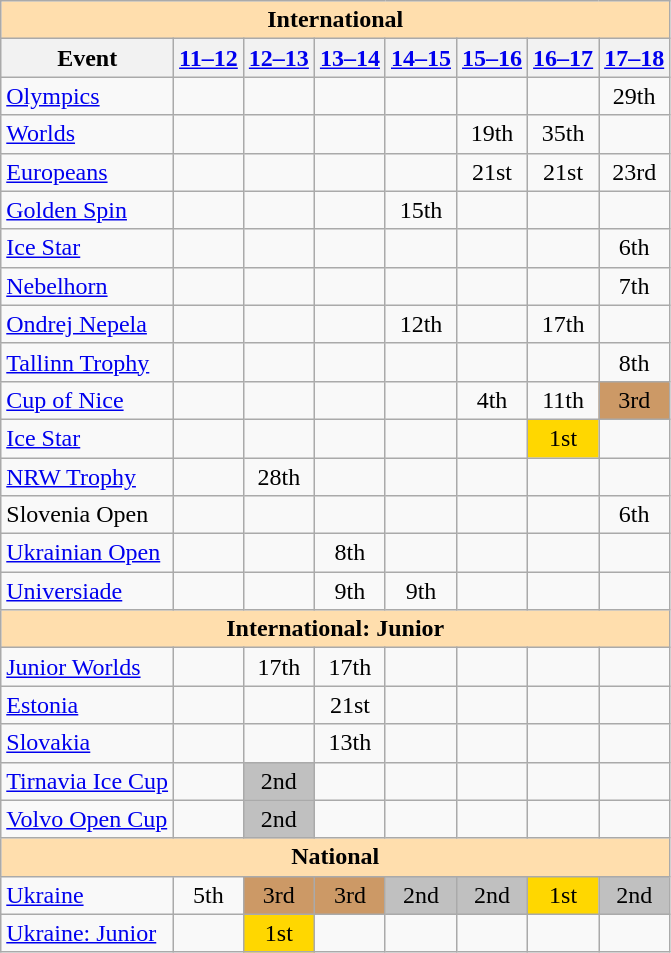<table class="wikitable" style="text-align:center">
<tr>
<th style="background-color: #ffdead; " colspan=8 align=center>International</th>
</tr>
<tr>
<th>Event</th>
<th><a href='#'>11–12</a></th>
<th><a href='#'>12–13</a></th>
<th><a href='#'>13–14</a></th>
<th><a href='#'>14–15</a></th>
<th><a href='#'>15–16</a></th>
<th><a href='#'>16–17</a></th>
<th><a href='#'>17–18</a></th>
</tr>
<tr>
<td align=left><a href='#'>Olympics</a></td>
<td></td>
<td></td>
<td></td>
<td></td>
<td></td>
<td></td>
<td>29th</td>
</tr>
<tr>
<td align=left><a href='#'>Worlds</a></td>
<td></td>
<td></td>
<td></td>
<td></td>
<td>19th</td>
<td>35th</td>
<td></td>
</tr>
<tr>
<td align=left><a href='#'>Europeans</a></td>
<td></td>
<td></td>
<td></td>
<td></td>
<td>21st</td>
<td>21st</td>
<td>23rd</td>
</tr>
<tr>
<td align=left> <a href='#'>Golden Spin</a></td>
<td></td>
<td></td>
<td></td>
<td>15th</td>
<td></td>
<td></td>
<td></td>
</tr>
<tr>
<td align=left> <a href='#'>Ice Star</a></td>
<td></td>
<td></td>
<td></td>
<td></td>
<td></td>
<td></td>
<td>6th</td>
</tr>
<tr>
<td align=left> <a href='#'>Nebelhorn</a></td>
<td></td>
<td></td>
<td></td>
<td></td>
<td></td>
<td></td>
<td>7th</td>
</tr>
<tr>
<td align=left> <a href='#'>Ondrej Nepela</a></td>
<td></td>
<td></td>
<td></td>
<td>12th</td>
<td></td>
<td>17th</td>
<td></td>
</tr>
<tr>
<td align=left> <a href='#'>Tallinn Trophy</a></td>
<td></td>
<td></td>
<td></td>
<td></td>
<td></td>
<td></td>
<td>8th</td>
</tr>
<tr>
<td align=left><a href='#'>Cup of Nice</a></td>
<td></td>
<td></td>
<td></td>
<td></td>
<td>4th</td>
<td>11th</td>
<td bgcolor=cc9966>3rd</td>
</tr>
<tr>
<td align=left><a href='#'>Ice Star</a></td>
<td></td>
<td></td>
<td></td>
<td></td>
<td></td>
<td bgcolor=gold>1st</td>
<td></td>
</tr>
<tr>
<td align=left><a href='#'>NRW Trophy</a></td>
<td></td>
<td>28th</td>
<td></td>
<td></td>
<td></td>
<td></td>
<td></td>
</tr>
<tr>
<td align=left>Slovenia Open</td>
<td></td>
<td></td>
<td></td>
<td></td>
<td></td>
<td></td>
<td>6th</td>
</tr>
<tr>
<td align=left><a href='#'>Ukrainian Open</a></td>
<td></td>
<td></td>
<td>8th</td>
<td></td>
<td></td>
<td></td>
<td></td>
</tr>
<tr>
<td align=left><a href='#'>Universiade</a></td>
<td></td>
<td></td>
<td>9th</td>
<td>9th</td>
<td></td>
<td></td>
<td></td>
</tr>
<tr>
<th style="background-color: #ffdead; " colspan=8 align=center>International: Junior</th>
</tr>
<tr>
<td align=left><a href='#'>Junior Worlds</a></td>
<td></td>
<td>17th</td>
<td>17th</td>
<td></td>
<td></td>
<td></td>
<td></td>
</tr>
<tr>
<td align=left> <a href='#'>Estonia</a></td>
<td></td>
<td></td>
<td>21st</td>
<td></td>
<td></td>
<td></td>
<td></td>
</tr>
<tr>
<td align=left> <a href='#'>Slovakia</a></td>
<td></td>
<td></td>
<td>13th</td>
<td></td>
<td></td>
<td></td>
<td></td>
</tr>
<tr>
<td align=left><a href='#'>Tirnavia Ice Cup</a></td>
<td></td>
<td bgcolor=silver>2nd</td>
<td></td>
<td></td>
<td></td>
<td></td>
<td></td>
</tr>
<tr>
<td align=left><a href='#'>Volvo Open Cup</a></td>
<td></td>
<td bgcolor=silver>2nd</td>
<td></td>
<td></td>
<td></td>
<td></td>
<td></td>
</tr>
<tr>
<th style="background-color: #ffdead; " colspan=8 align=center>National</th>
</tr>
<tr>
<td align=left><a href='#'>Ukraine</a></td>
<td>5th</td>
<td bgcolor=cc9966>3rd</td>
<td bgcolor=cc9966>3rd</td>
<td bgcolor=silver>2nd</td>
<td bgcolor=silver>2nd</td>
<td bgcolor=gold>1st</td>
<td bgcolor=silver>2nd</td>
</tr>
<tr>
<td align=left><a href='#'>Ukraine: Junior</a></td>
<td></td>
<td bgcolor=gold>1st</td>
<td></td>
<td></td>
<td></td>
<td></td>
<td></td>
</tr>
</table>
